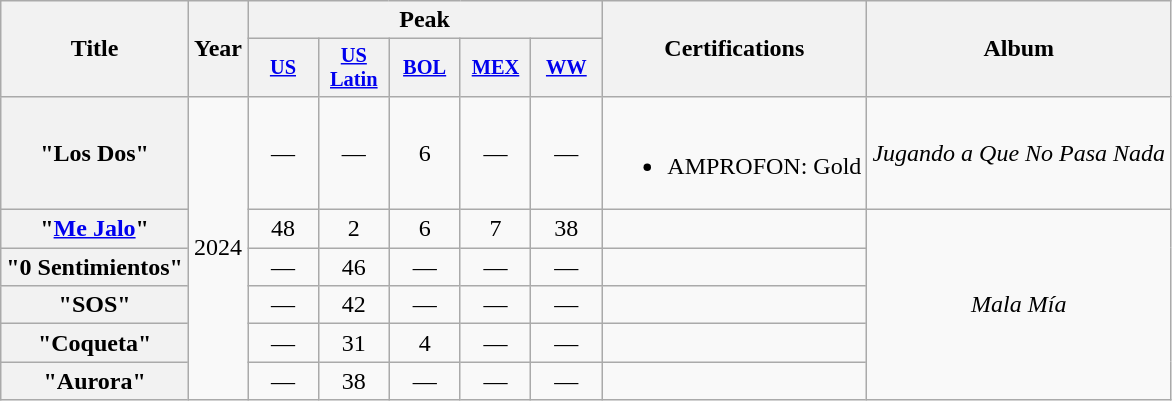<table class="wikitable plainrowheaders" style="text-align:center;">
<tr>
<th scope="col" rowspan="2">Title</th>
<th scope="col" rowspan="2">Year</th>
<th scope="col" colspan="5">Peak</th>
<th scope="col" rowspan="2">Certifications</th>
<th scope="col" rowspan="2">Album</th>
</tr>
<tr>
<th scope="col" style="width:3em;font-size:85%;"><a href='#'>US</a><br></th>
<th scope="col" style="width:3em;font-size:85%;"><a href='#'>US<br>Latin</a><br></th>
<th scope="col" style="width:3em;font-size:85%;"><a href='#'>BOL</a><br></th>
<th scope="col" style="width:3em;font-size:85%;"><a href='#'>MEX</a><br></th>
<th scope="col" style="width:3em;font-size:85%;"><a href='#'>WW</a><br></th>
</tr>
<tr>
<th scope="row">"Los Dos"<br></th>
<td rowspan="6">2024</td>
<td>—</td>
<td>—</td>
<td>6</td>
<td>—</td>
<td>—</td>
<td><br><ul><li>AMPROFON: Gold</li></ul></td>
<td><em>Jugando a Que No Pasa Nada</em></td>
</tr>
<tr>
<th scope="row">"<a href='#'>Me Jalo</a>"<br></th>
<td>48</td>
<td>2</td>
<td>6</td>
<td>7</td>
<td>38</td>
<td></td>
<td rowspan="5"><em>Mala Mía</em></td>
</tr>
<tr>
<th scope="row">"0 Sentimientos"<br></th>
<td>—</td>
<td>46</td>
<td>—</td>
<td>—</td>
<td>—</td>
<td></td>
</tr>
<tr>
<th scope="row">"SOS"<br></th>
<td>—</td>
<td>42</td>
<td>—</td>
<td>—</td>
<td>—</td>
<td></td>
</tr>
<tr>
<th scope="row">"Coqueta"<br></th>
<td>—</td>
<td>31</td>
<td>4</td>
<td>—</td>
<td>—</td>
<td></td>
</tr>
<tr>
<th scope="row">"Aurora"<br></th>
<td>—</td>
<td>38</td>
<td>—</td>
<td>—</td>
<td>—</td>
<td></td>
</tr>
</table>
